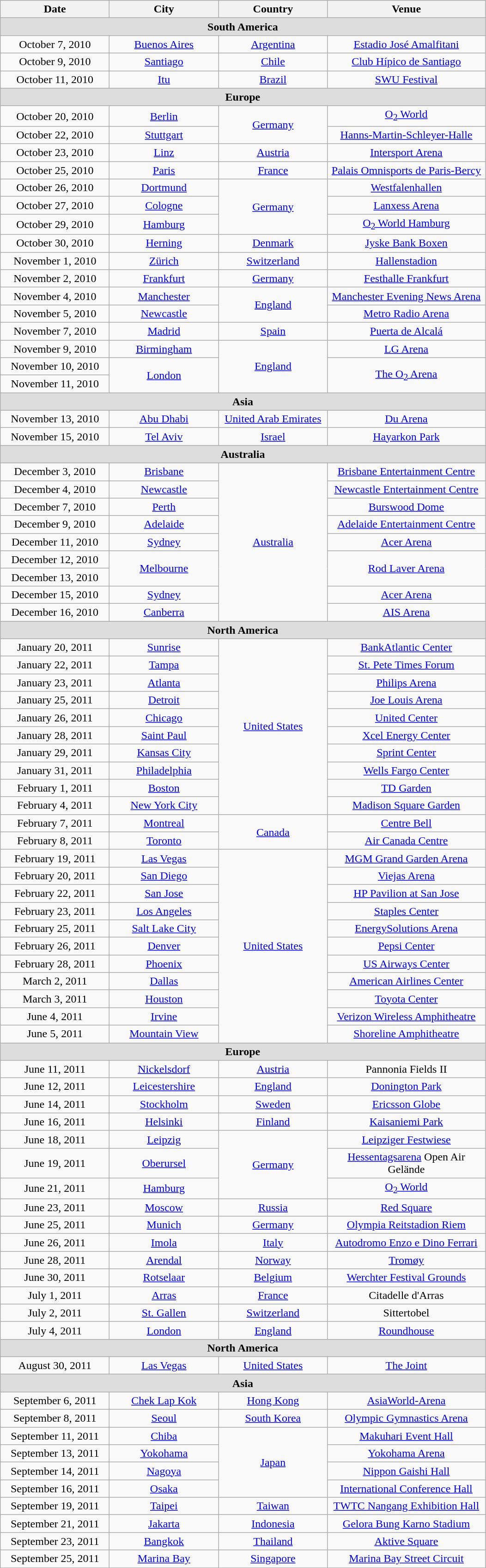<table class="wikitable" style="text-align:center;">
<tr>
<th width="150">Date</th>
<th width="150">City</th>
<th width="150">Country</th>
<th width="220">Venue</th>
</tr>
<tr bgcolor="#DDDDDD">
<td colspan=4><strong>South America</strong></td>
</tr>
<tr>
<td>October 7, 2010</td>
<td><a href='#'>Buenos Aires</a></td>
<td><a href='#'>Argentina</a></td>
<td><a href='#'>Estadio José Amalfitani</a></td>
</tr>
<tr>
<td>October 9, 2010</td>
<td><a href='#'>Santiago</a></td>
<td><a href='#'>Chile</a></td>
<td><a href='#'>Club Hípico de Santiago</a></td>
</tr>
<tr>
<td>October 11, 2010</td>
<td><a href='#'>Itu</a></td>
<td><a href='#'>Brazil</a></td>
<td><a href='#'>SWU Festival</a></td>
</tr>
<tr bgcolor="#DDDDDD">
<td colspan=4><strong>Europe</strong></td>
</tr>
<tr>
<td>October 20, 2010</td>
<td><a href='#'>Berlin</a></td>
<td rowspan="2"><a href='#'>Germany</a></td>
<td><a href='#'>O<sub>2</sub> World</a></td>
</tr>
<tr>
<td>October 22, 2010</td>
<td><a href='#'>Stuttgart</a></td>
<td><a href='#'>Hanns-Martin-Schleyer-Halle</a></td>
</tr>
<tr>
<td>October 23, 2010</td>
<td><a href='#'>Linz</a></td>
<td><a href='#'>Austria</a></td>
<td><a href='#'>Intersport Arena</a></td>
</tr>
<tr>
<td>October 25, 2010</td>
<td><a href='#'>Paris</a></td>
<td><a href='#'>France</a></td>
<td><a href='#'>Palais Omnisports de Paris-Bercy</a></td>
</tr>
<tr>
<td>October 26, 2010</td>
<td><a href='#'>Dortmund</a></td>
<td rowspan="3"><a href='#'>Germany</a></td>
<td><a href='#'>Westfalenhallen</a></td>
</tr>
<tr>
<td>October 27, 2010</td>
<td><a href='#'>Cologne</a></td>
<td><a href='#'>Lanxess Arena</a></td>
</tr>
<tr>
<td>October 29, 2010</td>
<td><a href='#'>Hamburg</a></td>
<td><a href='#'>O<sub>2</sub> World Hamburg</a></td>
</tr>
<tr>
<td>October 30, 2010</td>
<td><a href='#'>Herning</a></td>
<td><a href='#'>Denmark</a></td>
<td><a href='#'>Jyske Bank Boxen</a></td>
</tr>
<tr>
<td>November 1, 2010</td>
<td><a href='#'>Zürich</a></td>
<td><a href='#'>Switzerland</a></td>
<td><a href='#'>Hallenstadion</a></td>
</tr>
<tr>
<td>November 2, 2010</td>
<td><a href='#'>Frankfurt</a></td>
<td><a href='#'>Germany</a></td>
<td><a href='#'>Festhalle Frankfurt</a></td>
</tr>
<tr>
<td>November 4, 2010</td>
<td><a href='#'>Manchester</a></td>
<td rowspan="2"><a href='#'>England</a></td>
<td><a href='#'>Manchester Evening News Arena</a></td>
</tr>
<tr>
<td>November 5, 2010</td>
<td><a href='#'>Newcastle</a></td>
<td><a href='#'>Metro Radio Arena</a></td>
</tr>
<tr>
<td>November 7, 2010</td>
<td><a href='#'>Madrid</a></td>
<td><a href='#'>Spain</a></td>
<td><a href='#'>Puerta de Alcalá</a></td>
</tr>
<tr>
<td>November 9, 2010</td>
<td><a href='#'>Birmingham</a></td>
<td rowspan="3"><a href='#'>England</a></td>
<td><a href='#'>LG Arena</a></td>
</tr>
<tr>
<td>November 10, 2010</td>
<td rowspan=2><a href='#'>London</a></td>
<td rowspan=2><a href='#'>The O<sub>2</sub> Arena</a></td>
</tr>
<tr>
<td>November 11, 2010</td>
</tr>
<tr bgcolor="#DDDDDD">
<td colspan=4><strong>Asia</strong></td>
</tr>
<tr>
<td>November 13, 2010</td>
<td><a href='#'>Abu Dhabi</a></td>
<td><a href='#'>United Arab Emirates</a></td>
<td><a href='#'>Du Arena</a></td>
</tr>
<tr>
<td>November 15, 2010</td>
<td><a href='#'>Tel Aviv</a></td>
<td><a href='#'>Israel</a></td>
<td><a href='#'>Hayarkon Park</a></td>
</tr>
<tr bgcolor="#DDDDDD">
<td colspan=4><strong>Australia</strong></td>
</tr>
<tr>
<td>December 3, 2010</td>
<td><a href='#'>Brisbane</a></td>
<td rowspan="9"><a href='#'>Australia</a></td>
<td><a href='#'>Brisbane Entertainment Centre</a></td>
</tr>
<tr>
<td>December 4, 2010</td>
<td><a href='#'>Newcastle</a></td>
<td><a href='#'>Newcastle Entertainment Centre</a></td>
</tr>
<tr>
<td>December 7, 2010</td>
<td><a href='#'>Perth</a></td>
<td><a href='#'>Burswood Dome</a></td>
</tr>
<tr>
<td>December 9, 2010</td>
<td><a href='#'>Adelaide</a></td>
<td><a href='#'>Adelaide Entertainment Centre</a></td>
</tr>
<tr>
<td>December 11, 2010</td>
<td><a href='#'>Sydney</a></td>
<td><a href='#'>Acer Arena</a></td>
</tr>
<tr>
<td>December 12, 2010</td>
<td rowspan="2"><a href='#'>Melbourne</a></td>
<td rowspan="2"><a href='#'>Rod Laver Arena</a></td>
</tr>
<tr>
<td>December 13, 2010</td>
</tr>
<tr>
<td>December 15, 2010</td>
<td><a href='#'>Sydney</a></td>
<td><a href='#'>Acer Arena</a></td>
</tr>
<tr>
<td>December 16, 2010</td>
<td><a href='#'>Canberra</a></td>
<td><a href='#'>AIS Arena</a></td>
</tr>
<tr bgcolor="#DDDDDD">
<td colspan=4><strong>North America</strong></td>
</tr>
<tr>
<td>January 20, 2011</td>
<td><a href='#'>Sunrise</a></td>
<td rowspan="10"><a href='#'>United States</a></td>
<td><a href='#'>BankAtlantic Center</a></td>
</tr>
<tr>
<td>January 22, 2011</td>
<td><a href='#'>Tampa</a></td>
<td><a href='#'>St. Pete Times Forum</a></td>
</tr>
<tr>
<td>January 23, 2011</td>
<td><a href='#'>Atlanta</a></td>
<td><a href='#'>Philips Arena</a></td>
</tr>
<tr>
<td>January 25, 2011</td>
<td><a href='#'>Detroit</a></td>
<td><a href='#'>Joe Louis Arena</a></td>
</tr>
<tr>
<td>January 26, 2011</td>
<td><a href='#'>Chicago</a></td>
<td><a href='#'>United Center</a></td>
</tr>
<tr>
<td>January 28, 2011</td>
<td><a href='#'>Saint Paul</a></td>
<td><a href='#'>Xcel Energy Center</a></td>
</tr>
<tr>
<td>January 29, 2011</td>
<td><a href='#'>Kansas City</a></td>
<td><a href='#'>Sprint Center</a></td>
</tr>
<tr>
<td>January 31, 2011</td>
<td><a href='#'>Philadelphia</a></td>
<td><a href='#'>Wells Fargo Center</a></td>
</tr>
<tr>
<td>February 1, 2011</td>
<td><a href='#'>Boston</a></td>
<td><a href='#'>TD Garden</a></td>
</tr>
<tr>
<td>February 4, 2011</td>
<td><a href='#'>New York City</a></td>
<td><a href='#'>Madison Square Garden</a></td>
</tr>
<tr>
<td>February 7, 2011</td>
<td><a href='#'>Montreal</a></td>
<td rowspan="2"><a href='#'>Canada</a></td>
<td><a href='#'>Centre Bell</a></td>
</tr>
<tr>
<td>February 8, 2011</td>
<td><a href='#'>Toronto</a></td>
<td><a href='#'>Air Canada Centre</a></td>
</tr>
<tr>
<td>February 19, 2011</td>
<td><a href='#'>Las Vegas</a></td>
<td rowspan="11"><a href='#'>United States</a></td>
<td><a href='#'>MGM Grand Garden Arena</a></td>
</tr>
<tr>
<td>February 20, 2011</td>
<td><a href='#'>San Diego</a></td>
<td><a href='#'>Viejas Arena</a></td>
</tr>
<tr>
<td>February 22, 2011</td>
<td><a href='#'>San Jose</a></td>
<td><a href='#'>HP Pavilion at San Jose</a></td>
</tr>
<tr>
<td>February 23, 2011</td>
<td><a href='#'>Los Angeles</a></td>
<td><a href='#'>Staples Center</a></td>
</tr>
<tr>
<td>February 25, 2011</td>
<td><a href='#'>Salt Lake City</a></td>
<td><a href='#'>EnergySolutions Arena</a></td>
</tr>
<tr>
<td>February 26, 2011</td>
<td><a href='#'>Denver</a></td>
<td><a href='#'>Pepsi Center</a></td>
</tr>
<tr>
<td>February 28, 2011</td>
<td><a href='#'>Phoenix</a></td>
<td><a href='#'>US Airways Center</a></td>
</tr>
<tr>
<td>March 2, 2011</td>
<td><a href='#'>Dallas</a></td>
<td><a href='#'>American Airlines Center</a></td>
</tr>
<tr>
<td>March 3, 2011</td>
<td><a href='#'>Houston</a></td>
<td><a href='#'>Toyota Center</a></td>
</tr>
<tr>
<td>June 4, 2011</td>
<td><a href='#'>Irvine</a></td>
<td><a href='#'>Verizon Wireless Amphitheatre</a></td>
</tr>
<tr>
<td>June 5, 2011</td>
<td><a href='#'>Mountain View</a></td>
<td><a href='#'>Shoreline Amphitheatre</a></td>
</tr>
<tr bgcolor="#DDDDDD">
<td colspan=4><strong>Europe</strong></td>
</tr>
<tr>
<td>June 11, 2011</td>
<td><a href='#'>Nickelsdorf</a></td>
<td><a href='#'>Austria</a></td>
<td>Pannonia Fields II</td>
</tr>
<tr>
<td>June 12, 2011</td>
<td><a href='#'>Leicestershire</a></td>
<td><a href='#'>England</a></td>
<td><a href='#'>Donington Park</a></td>
</tr>
<tr>
<td>June 14, 2011</td>
<td><a href='#'>Stockholm</a></td>
<td><a href='#'>Sweden</a></td>
<td><a href='#'>Ericsson Globe</a></td>
</tr>
<tr>
<td>June 16, 2011</td>
<td><a href='#'>Helsinki</a></td>
<td><a href='#'>Finland</a></td>
<td><a href='#'>Kaisaniemi Park</a></td>
</tr>
<tr>
<td>June 18, 2011</td>
<td><a href='#'>Leipzig</a></td>
<td rowspan="3"><a href='#'>Germany</a></td>
<td><a href='#'>Leipziger Festwiese</a></td>
</tr>
<tr>
<td>June 19, 2011</td>
<td><a href='#'>Oberursel</a></td>
<td><a href='#'>Hessentagsarena</a> Open Air Gelände</td>
</tr>
<tr>
<td>June 21, 2011</td>
<td><a href='#'>Hamburg</a></td>
<td><a href='#'>O<sub>2</sub> World</a></td>
</tr>
<tr>
<td>June 23, 2011</td>
<td><a href='#'>Moscow</a></td>
<td><a href='#'>Russia</a></td>
<td><a href='#'>Red Square</a></td>
</tr>
<tr>
<td>June 25, 2011</td>
<td><a href='#'>Munich</a></td>
<td><a href='#'>Germany</a></td>
<td><a href='#'>Olympia Reitstadion Riem</a></td>
</tr>
<tr>
<td>June 26, 2011</td>
<td><a href='#'>Imola</a></td>
<td><a href='#'>Italy</a></td>
<td><a href='#'>Autodromo Enzo e Dino Ferrari</a></td>
</tr>
<tr>
<td>June 28, 2011</td>
<td><a href='#'>Arendal</a></td>
<td><a href='#'>Norway</a></td>
<td><a href='#'>Tromøy</a></td>
</tr>
<tr>
<td>June 30, 2011</td>
<td><a href='#'>Rotselaar</a></td>
<td><a href='#'>Belgium</a></td>
<td><a href='#'>Werchter Festival Grounds</a></td>
</tr>
<tr>
<td>July 1, 2011</td>
<td><a href='#'>Arras</a></td>
<td><a href='#'>France</a></td>
<td>Citadelle d'Arras</td>
</tr>
<tr>
<td>July 2, 2011</td>
<td><a href='#'>St. Gallen</a></td>
<td><a href='#'>Switzerland</a></td>
<td>Sittertobel</td>
</tr>
<tr>
<td>July 4, 2011</td>
<td><a href='#'>London</a></td>
<td><a href='#'>England</a></td>
<td><a href='#'>Roundhouse</a></td>
</tr>
<tr bgcolor="#DDDDDD">
<td colspan=4><strong>North America</strong></td>
</tr>
<tr>
<td>August 30, 2011</td>
<td><a href='#'>Las Vegas</a></td>
<td><a href='#'>United States</a></td>
<td><a href='#'>The Joint</a></td>
</tr>
<tr bgcolor="#DDDDDD">
<td colspan=4><strong>Asia</strong></td>
</tr>
<tr>
<td>September 6, 2011</td>
<td><a href='#'>Chek Lap Kok</a></td>
<td><a href='#'>Hong Kong</a></td>
<td><a href='#'>AsiaWorld-Arena</a></td>
</tr>
<tr>
<td>September 8, 2011</td>
<td><a href='#'>Seoul</a></td>
<td><a href='#'>South Korea</a></td>
<td><a href='#'>Olympic Gymnastics Arena</a></td>
</tr>
<tr>
<td>September 11, 2011</td>
<td><a href='#'>Chiba</a></td>
<td rowspan="4"><a href='#'>Japan</a></td>
<td><a href='#'>Makuhari Event Hall</a></td>
</tr>
<tr>
<td>September 13, 2011</td>
<td><a href='#'>Yokohama</a></td>
<td><a href='#'>Yokohama Arena</a></td>
</tr>
<tr>
<td>September 14, 2011</td>
<td><a href='#'>Nagoya</a></td>
<td><a href='#'>Nippon Gaishi Hall</a></td>
</tr>
<tr>
<td>September 16, 2011</td>
<td><a href='#'>Osaka</a></td>
<td><a href='#'>International Conference Hall</a></td>
</tr>
<tr>
<td>September 19, 2011</td>
<td><a href='#'>Taipei</a></td>
<td><a href='#'>Taiwan</a></td>
<td><a href='#'>TWTC Nangang Exhibition Hall</a></td>
</tr>
<tr>
<td>September 21, 2011</td>
<td><a href='#'>Jakarta</a></td>
<td><a href='#'>Indonesia</a></td>
<td><a href='#'>Gelora Bung Karno Stadium</a></td>
</tr>
<tr>
<td>September 23, 2011</td>
<td><a href='#'>Bangkok</a></td>
<td><a href='#'>Thailand</a></td>
<td><a href='#'>Aktive Square</a></td>
</tr>
<tr>
<td>September 25, 2011</td>
<td><a href='#'>Marina Bay</a></td>
<td><a href='#'>Singapore</a></td>
<td><a href='#'>Marina Bay Street Circuit</a></td>
</tr>
</table>
